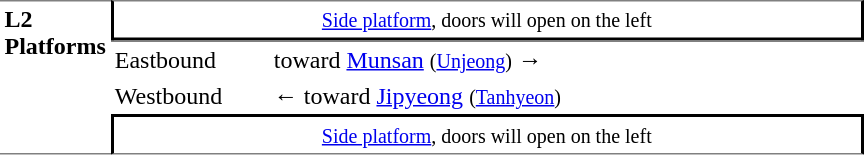<table table border=0 cellspacing=0 cellpadding=3>
<tr>
<td style="border-top:solid 1px gray;border-bottom:solid 1px gray;" width=50 rowspan=10 valign=top><strong>L2<br>Platforms</strong></td>
<td style="border-top:solid 1px gray;border-right:solid 2px black;border-left:solid 2px black;border-bottom:solid 2px black;text-align:center;" colspan=2><small><a href='#'>Side platform</a>, doors will open on the left</small></td>
</tr>
<tr>
<td style="border-bottom:solid 0px gray;border-top:solid 1px gray;" width=100>Eastbound</td>
<td style="border-bottom:solid 0px gray;border-top:solid 1px gray;" width=390>  toward <a href='#'>Munsan</a> <small>(<a href='#'>Unjeong</a>)</small> →</td>
</tr>
<tr>
<td>Westbound</td>
<td>←  toward <a href='#'>Jipyeong</a> <small>(<a href='#'>Tanhyeon</a>)</small></td>
</tr>
<tr>
<td style="border-top:solid 2px black;border-right:solid 2px black;border-left:solid 2px black;border-bottom:solid 1px gray;text-align:center;" colspan=2><small><a href='#'>Side platform</a>, doors will open on the left</small></td>
</tr>
</table>
